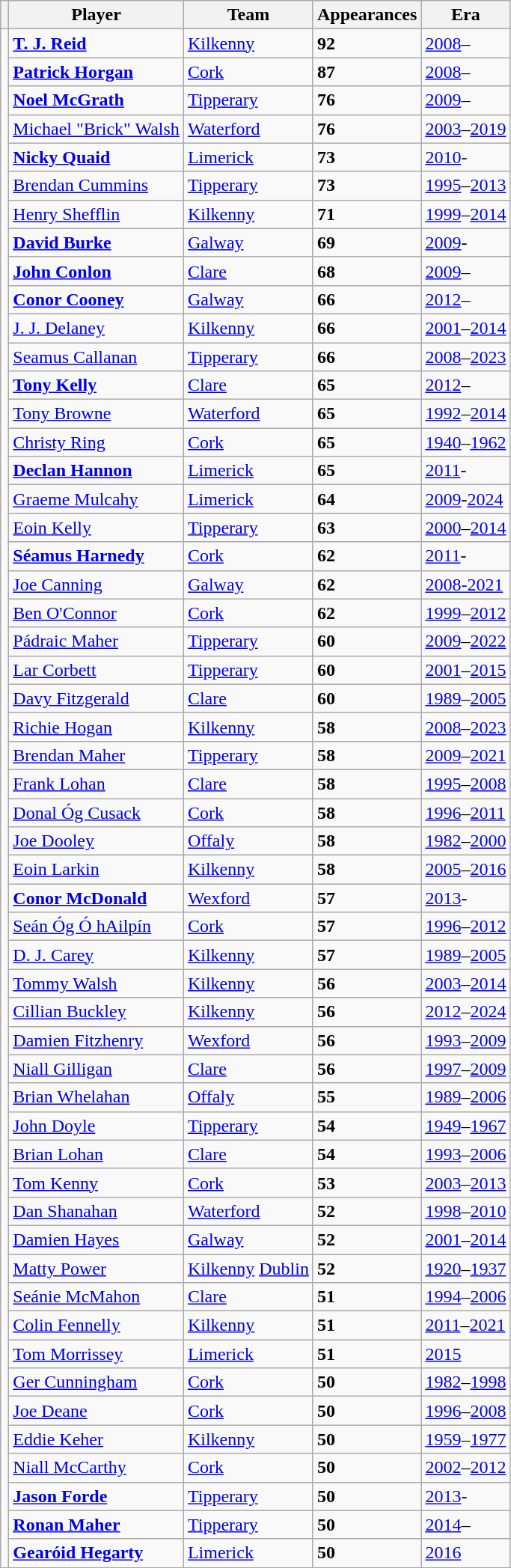<table class="wikitable sortable">
<tr>
<th></th>
<th>Player</th>
<th>Team</th>
<th>Appearances</th>
<th>Era</th>
</tr>
<tr>
<td rowspan="54" align="center"></td>
<td align="left" style="text-align:left;"><strong><a href='#'>T. J. Reid</a></strong></td>
<td align="left"><a href='#'>Kilkenny</a></td>
<td align="left"><strong>92</strong></td>
<td align="left"><a href='#'>2008</a>–</td>
</tr>
<tr>
<td align="left" style="text-align:left;"><strong><a href='#'>Patrick Horgan</a></strong></td>
<td align="left"><a href='#'>Cork</a></td>
<td align="left"><strong>87</strong></td>
<td align="left"><a href='#'>2008</a>–</td>
</tr>
<tr>
<td align="left" style="text-align:left;"><strong><a href='#'>Noel McGrath</a></strong></td>
<td align="left"><a href='#'>Tipperary</a></td>
<td align="left"><strong>76</strong></td>
<td align="left"><a href='#'>2009</a>–</td>
</tr>
<tr>
<td align="left" style="text-align:left;"><a href='#'>Michael "Brick" Walsh</a></td>
<td align="left"><a href='#'>Waterford</a></td>
<td align="left"><strong>76</strong></td>
<td align="left"><a href='#'>2003</a>–<a href='#'>2019</a></td>
</tr>
<tr>
<td align="left" style="text-align:left;"><strong><a href='#'>Nicky Quaid</a></strong></td>
<td align="left"><a href='#'>Limerick</a></td>
<td align="left"><strong>73</strong></td>
<td align="left"><a href='#'>2010</a>-</td>
</tr>
<tr>
<td align="left" style="text-align:left;"><a href='#'>Brendan Cummins</a></td>
<td align="left"><a href='#'>Tipperary</a></td>
<td align="left"><strong>73</strong></td>
<td align="left"><a href='#'>1995</a>–<a href='#'>2013</a></td>
</tr>
<tr>
<td align="left"><a href='#'>Henry Shefflin</a></td>
<td align="left"><a href='#'>Kilkenny</a></td>
<td align="left"><strong>71</strong></td>
<td align="left"><a href='#'>1999</a>–<a href='#'>2014</a></td>
</tr>
<tr>
<td align="left"><a href='#'><strong>David Burke</strong></a></td>
<td align="left"><a href='#'>Galway</a></td>
<td align="left"><strong>69</strong></td>
<td align="left"><a href='#'>2009</a>-</td>
</tr>
<tr>
<td align="left"><strong><a href='#'>John Conlon</a></strong></td>
<td align="left"><a href='#'>Clare</a></td>
<td align="left"><strong>68</strong></td>
<td align="left"><a href='#'>2009</a>–</td>
</tr>
<tr>
<td align="left"><strong><a href='#'>Conor Cooney</a></strong></td>
<td align="left"><a href='#'>Galway</a></td>
<td align="left"><strong>66</strong></td>
<td align="left"><a href='#'>2012</a>–</td>
</tr>
<tr>
<td align="left"><a href='#'>J. J. Delaney</a></td>
<td align="left"><a href='#'>Kilkenny</a></td>
<td align="left"><strong>66</strong></td>
<td align="left"><a href='#'>2001</a>–<a href='#'>2014</a></td>
</tr>
<tr>
<td align="left"><a href='#'>Seamus Callanan</a></td>
<td align="left"><a href='#'>Tipperary</a></td>
<td align="left"><strong>66</strong></td>
<td align="left"><a href='#'>2008</a>–<a href='#'>2023</a></td>
</tr>
<tr>
<td align="left"><strong><a href='#'>Tony Kelly</a></strong></td>
<td align="left"><a href='#'>Clare</a></td>
<td align="left"><strong>65</strong></td>
<td align="left"><a href='#'>2012</a>–</td>
</tr>
<tr>
<td align="left"><a href='#'>Tony Browne</a></td>
<td align="left"><a href='#'>Waterford</a></td>
<td align="left"><strong>65</strong></td>
<td align="left"><a href='#'>1992</a>–<a href='#'>2014</a></td>
</tr>
<tr>
<td align="left"><a href='#'>Christy Ring</a></td>
<td align="left"><a href='#'>Cork</a></td>
<td align="left"><strong>65</strong></td>
<td align="left"><a href='#'>1940</a>–<a href='#'>1962</a></td>
</tr>
<tr>
<td align="left"><strong><a href='#'>Declan Hannon</a></strong></td>
<td align="left"><a href='#'>Limerick</a></td>
<td align="left"><strong>65</strong></td>
<td align="left"><a href='#'>2011</a>-</td>
</tr>
<tr>
<td align="left"><a href='#'>Graeme Mulcahy</a></td>
<td align="left"><a href='#'>Limerick</a></td>
<td align="left"><strong>64</strong></td>
<td align="left"><a href='#'>2009</a>-<a href='#'>2024</a></td>
</tr>
<tr>
<td align="left"><a href='#'>Eoin Kelly</a></td>
<td align="left"><a href='#'>Tipperary</a></td>
<td align="left"><strong>63</strong></td>
<td align="left"><a href='#'>2000</a>–<a href='#'>2014</a></td>
</tr>
<tr>
<td align="left"><strong><a href='#'>Séamus Harnedy</a></strong></td>
<td align="left"><a href='#'>Cork</a></td>
<td align="left"><strong>62</strong></td>
<td align="left"><a href='#'>2011</a>-</td>
</tr>
<tr>
<td align="left"><a href='#'>Joe Canning</a></td>
<td align="left"><a href='#'>Galway</a></td>
<td align="left"><strong>62</strong></td>
<td align="left"><a href='#'>2008-2021</a></td>
</tr>
<tr>
<td align="left"><a href='#'>Ben O'Connor</a></td>
<td align="left"><a href='#'>Cork</a></td>
<td align="left"><strong>62</strong></td>
<td align="left"><a href='#'>1999</a>–<a href='#'>2012</a></td>
</tr>
<tr>
<td align="left"><a href='#'>Pádraic Maher</a></td>
<td align="left"><a href='#'>Tipperary</a></td>
<td align="left"><strong>60</strong></td>
<td align="left"><a href='#'>2009</a>–<a href='#'>2022</a></td>
</tr>
<tr>
<td align="left"><a href='#'>Lar Corbett</a></td>
<td align="left"><a href='#'>Tipperary</a></td>
<td align="left"><strong>60</strong></td>
<td align="left"><a href='#'>2001</a>–<a href='#'>2015</a></td>
</tr>
<tr>
<td align="left"><a href='#'>Davy Fitzgerald</a></td>
<td align="left"><a href='#'>Clare</a></td>
<td align="left"><strong>60</strong></td>
<td align="left"><a href='#'>1989</a>–<a href='#'>2005</a></td>
</tr>
<tr>
<td align="left"><a href='#'>Richie Hogan</a></td>
<td align="left"><a href='#'>Kilkenny</a></td>
<td align="left"><strong>58</strong></td>
<td align="left"><a href='#'>2008</a>–<a href='#'>2023</a></td>
</tr>
<tr>
<td align="left"><a href='#'>Brendan Maher</a></td>
<td align="left"><a href='#'>Tipperary</a></td>
<td align="left"><strong>58</strong></td>
<td align="left"><a href='#'>2009</a>–<a href='#'>2021</a></td>
</tr>
<tr>
<td align="left"><a href='#'>Frank Lohan</a></td>
<td align="left"><a href='#'>Clare</a></td>
<td align="left"><strong>58</strong></td>
<td align="left"><a href='#'>1995</a>–<a href='#'>2008</a></td>
</tr>
<tr>
<td align="left"><a href='#'>Donal Óg Cusack</a></td>
<td align="left"><a href='#'>Cork</a></td>
<td align="left"><strong>58</strong></td>
<td align="left"><a href='#'>1996</a>–<a href='#'>2011</a></td>
</tr>
<tr>
<td align="left"><a href='#'>Joe Dooley</a></td>
<td align="left"><a href='#'>Offaly</a></td>
<td align="left"><strong>58</strong></td>
<td align="left"><a href='#'>1982</a>–<a href='#'>2000</a></td>
</tr>
<tr>
<td align="left"><a href='#'>Eoin Larkin</a></td>
<td align="left"><a href='#'>Kilkenny</a></td>
<td align="left"><strong>58</strong></td>
<td align="left"><a href='#'>2005</a>–<a href='#'>2016</a></td>
</tr>
<tr>
<td align="left"><strong><a href='#'>Conor McDonald</a></strong></td>
<td align="left"><a href='#'>Wexford</a></td>
<td align="left"><strong>57</strong></td>
<td align="left"><a href='#'>2013</a>-</td>
</tr>
<tr>
<td align="left"><a href='#'>Seán Óg Ó hAilpín</a></td>
<td align="left"><a href='#'>Cork</a></td>
<td align="left"><strong>57</strong></td>
<td align="left"><a href='#'>1996</a>–<a href='#'>2012</a></td>
</tr>
<tr>
<td align="left"><a href='#'>D. J. Carey</a></td>
<td align="left"><a href='#'>Kilkenny</a></td>
<td align="left"><strong>57</strong></td>
<td align="left"><a href='#'>1989</a>–<a href='#'>2005</a></td>
</tr>
<tr>
<td align="left"><a href='#'>Tommy Walsh</a></td>
<td align="left"><a href='#'>Kilkenny</a></td>
<td align="left"><strong>56</strong></td>
<td align="left"><a href='#'>2003</a>–<a href='#'>2014</a></td>
</tr>
<tr>
<td align="left"><a href='#'>Cillian Buckley</a></td>
<td align="left"><a href='#'>Kilkenny</a></td>
<td align="left"><strong>56</strong></td>
<td align="left"><a href='#'>2012</a>–<a href='#'>2024</a></td>
</tr>
<tr>
<td align="left"><a href='#'>Damien Fitzhenry</a></td>
<td align="left"><a href='#'>Wexford</a></td>
<td align="left"><strong>56</strong></td>
<td align="left"><a href='#'>1993</a>–<a href='#'>2009</a></td>
</tr>
<tr>
<td align="left"><a href='#'>Niall Gilligan</a></td>
<td align="left"><a href='#'>Clare</a></td>
<td align="left"><strong>56</strong></td>
<td align="left"><a href='#'>1997</a>–<a href='#'>2009</a></td>
</tr>
<tr>
<td align="left"><a href='#'>Brian Whelahan</a></td>
<td align="left"><a href='#'>Offaly</a></td>
<td align="left"><strong>55</strong></td>
<td align="left"><a href='#'>1989</a>–<a href='#'>2006</a></td>
</tr>
<tr>
<td align="left"><a href='#'>John Doyle</a></td>
<td align="left"><a href='#'>Tipperary</a></td>
<td align="left"><strong>54</strong></td>
<td align="left"><a href='#'>1949</a>–<a href='#'>1967</a></td>
</tr>
<tr>
<td align="left"><a href='#'>Brian Lohan</a></td>
<td align="left"><a href='#'>Clare</a></td>
<td align="left"><strong>54</strong></td>
<td align="left"><a href='#'>1993</a>–<a href='#'>2006</a></td>
</tr>
<tr>
<td align="left"><a href='#'>Tom Kenny</a></td>
<td align="left"><a href='#'>Cork</a></td>
<td align="left"><strong>53</strong></td>
<td align="left"><a href='#'>2003</a>–<a href='#'>2013</a></td>
</tr>
<tr>
<td align="left"><a href='#'>Dan Shanahan</a></td>
<td align="left"><a href='#'>Waterford</a></td>
<td align="left"><strong>52</strong></td>
<td align="left"><a href='#'>1998</a>–<a href='#'>2010</a></td>
</tr>
<tr>
<td align="left"><a href='#'>Damien Hayes</a></td>
<td align="left"><a href='#'>Galway</a></td>
<td align="left"><strong>52</strong></td>
<td align="left"><a href='#'>2001</a>–<a href='#'>2014</a></td>
</tr>
<tr>
<td align="left"><a href='#'>Matty Power</a></td>
<td align="left"><a href='#'>Kilkenny</a> <a href='#'>Dublin</a></td>
<td align="left"><strong>52</strong></td>
<td align="left"><a href='#'>1920</a>–<a href='#'>1937</a></td>
</tr>
<tr>
<td align="left"><a href='#'>Seánie McMahon</a></td>
<td align="left"><a href='#'>Clare</a></td>
<td align="left"><strong>51</strong></td>
<td align="left"><a href='#'>1994</a>–<a href='#'>2006</a></td>
</tr>
<tr>
<td align="left"><a href='#'>Colin Fennelly</a></td>
<td align="left"><a href='#'>Kilkenny</a></td>
<td align="left"><strong>51</strong></td>
<td align="left"><a href='#'>2011</a>–<a href='#'>2021</a></td>
</tr>
<tr>
<td align="left"><a href='#'>Tom Morrissey</a></td>
<td align="left"><a href='#'>Limerick</a></td>
<td align="left"><strong>51</strong></td>
<td align="left"><a href='#'>2015</a></td>
</tr>
<tr>
<td align="left"><a href='#'>Ger Cunningham</a></td>
<td align="left"><a href='#'>Cork</a></td>
<td align="left"><strong>50</strong></td>
<td align="left"><a href='#'>1982</a>–<a href='#'>1998</a></td>
</tr>
<tr>
<td align="left"><a href='#'>Joe Deane</a></td>
<td align="left"><a href='#'>Cork</a></td>
<td align="left"><strong>50</strong></td>
<td align="left"><a href='#'>1996</a>–<a href='#'>2008</a></td>
</tr>
<tr>
<td align="left"><a href='#'>Eddie Keher</a></td>
<td align="left"><a href='#'>Kilkenny</a></td>
<td align="left"><strong>50</strong></td>
<td align="left"><a href='#'>1959</a>–<a href='#'>1977</a></td>
</tr>
<tr>
<td align="left"><a href='#'>Niall McCarthy</a></td>
<td align="left"><a href='#'>Cork</a></td>
<td align="left"><strong>50</strong></td>
<td align="left"><a href='#'>2002</a>–<a href='#'>2012</a></td>
</tr>
<tr>
<td align="left"><a href='#'><strong>Jason Forde</strong></a></td>
<td align="left"><a href='#'>Tipperary</a></td>
<td align="left"><strong>50</strong></td>
<td align="left"><a href='#'>2013</a>-</td>
</tr>
<tr>
<td align="left"><a href='#'><strong>Ronan Maher</strong></a></td>
<td align="left"><a href='#'>Tipperary</a></td>
<td align="left"><strong>50</strong></td>
<td align="left"><a href='#'>2014</a>–</td>
</tr>
<tr>
<td align="left"><a href='#'><strong>Gearóid Hegarty</strong></a></td>
<td align="left"><a href='#'>Limerick</a></td>
<td align="left"><strong>50</strong></td>
<td align="left"><a href='#'>2016</a></td>
</tr>
</table>
